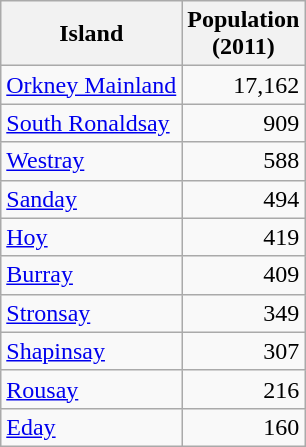<table class="wikitable sortable">
<tr>
<th>Island</th>
<th>Population<br>(2011)</th>
</tr>
<tr>
<td><a href='#'>Orkney Mainland</a></td>
<td align=right>17,162</td>
</tr>
<tr>
<td><a href='#'>South Ronaldsay</a></td>
<td align=right>909</td>
</tr>
<tr>
<td><a href='#'>Westray</a></td>
<td align=right>588</td>
</tr>
<tr>
<td><a href='#'>Sanday</a></td>
<td align=right>494</td>
</tr>
<tr>
<td><a href='#'>Hoy</a></td>
<td align=right>419</td>
</tr>
<tr>
<td><a href='#'>Burray</a></td>
<td align=right>409</td>
</tr>
<tr>
<td><a href='#'>Stronsay</a></td>
<td align=right>349</td>
</tr>
<tr>
<td><a href='#'>Shapinsay</a></td>
<td align=right>307</td>
</tr>
<tr>
<td><a href='#'>Rousay</a></td>
<td align=right>216</td>
</tr>
<tr>
<td><a href='#'>Eday</a></td>
<td align=right>160</td>
</tr>
</table>
